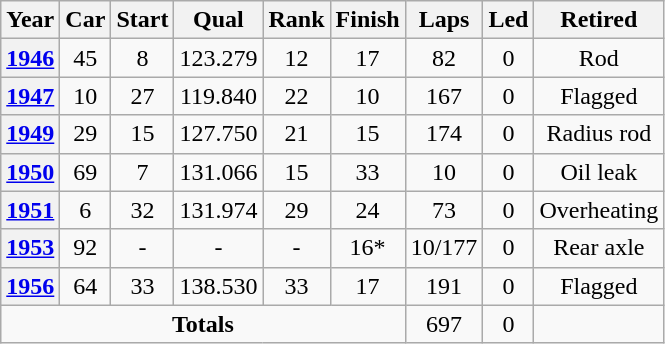<table class="wikitable" style="text-align:center">
<tr>
<th>Year</th>
<th>Car</th>
<th>Start</th>
<th>Qual</th>
<th>Rank</th>
<th>Finish</th>
<th>Laps</th>
<th>Led</th>
<th>Retired</th>
</tr>
<tr>
<th><a href='#'>1946</a></th>
<td>45</td>
<td>8</td>
<td>123.279</td>
<td>12</td>
<td>17</td>
<td>82</td>
<td>0</td>
<td>Rod</td>
</tr>
<tr>
<th><a href='#'>1947</a></th>
<td>10</td>
<td>27</td>
<td>119.840</td>
<td>22</td>
<td>10</td>
<td>167</td>
<td>0</td>
<td>Flagged</td>
</tr>
<tr>
<th><a href='#'>1949</a></th>
<td>29</td>
<td>15</td>
<td>127.750</td>
<td>21</td>
<td>15</td>
<td>174</td>
<td>0</td>
<td>Radius rod</td>
</tr>
<tr>
<th><a href='#'>1950</a></th>
<td>69</td>
<td>7</td>
<td>131.066</td>
<td>15</td>
<td>33</td>
<td>10</td>
<td>0</td>
<td>Oil leak</td>
</tr>
<tr>
<th><a href='#'>1951</a></th>
<td>6</td>
<td>32</td>
<td>131.974</td>
<td>29</td>
<td>24</td>
<td>73</td>
<td>0</td>
<td>Overheating</td>
</tr>
<tr>
<th><a href='#'>1953</a></th>
<td>92</td>
<td>-</td>
<td>-</td>
<td>-</td>
<td>16*</td>
<td>10/177</td>
<td>0</td>
<td>Rear axle</td>
</tr>
<tr>
<th><a href='#'>1956</a></th>
<td>64</td>
<td>33</td>
<td>138.530</td>
<td>33</td>
<td>17</td>
<td>191</td>
<td>0</td>
<td>Flagged</td>
</tr>
<tr>
<td colspan=6><strong>Totals</strong></td>
<td>697</td>
<td>0</td>
<td></td>
</tr>
</table>
